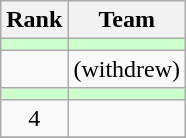<table class="wikitable">
<tr>
<th>Rank</th>
<th>Team</th>
</tr>
<tr bgcolor=#ccffcc>
<td align=center></td>
<td></td>
</tr>
<tr>
<td align=center></td>
<td> (withdrew)</td>
</tr>
<tr bgcolor=#ccffcc>
<td align=center></td>
<td></td>
</tr>
<tr>
<td align=center>4</td>
<td></td>
</tr>
<tr>
</tr>
</table>
